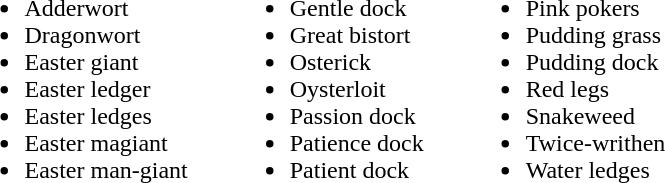<table>
<tr valign=top>
<td><br><ul><li>Adderwort</li><li>Dragonwort</li><li>Easter giant</li><li>Easter ledger</li><li>Easter ledges</li><li>Easter magiant</li><li>Easter man-giant      </li></ul></td>
<td><br><ul><li>Gentle dock</li><li>Great bistort</li><li>Osterick</li><li>Oysterloit</li><li>Passion dock</li><li>Patience dock      </li><li>Patient dock</li></ul></td>
<td><br><ul><li>Pink pokers</li><li>Pudding grass</li><li>Pudding dock</li><li>Red legs</li><li>Snakeweed</li><li>Twice-writhen</li><li>Water ledges</li></ul></td>
</tr>
</table>
